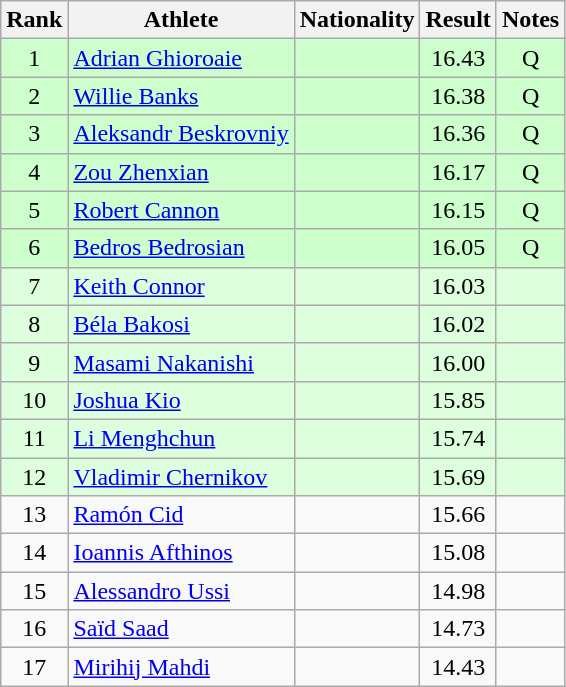<table class="wikitable sortable" style="text-align:center">
<tr>
<th>Rank</th>
<th>Athlete</th>
<th>Nationality</th>
<th>Result</th>
<th>Notes</th>
</tr>
<tr bgcolor=ccffcc>
<td>1</td>
<td align=left><a href='#'>Adrian Ghioroaie</a></td>
<td align=left></td>
<td>16.43</td>
<td>Q</td>
</tr>
<tr bgcolor=ccffcc>
<td>2</td>
<td align=left><a href='#'>Willie Banks</a></td>
<td align=left></td>
<td>16.38</td>
<td>Q</td>
</tr>
<tr bgcolor=ccffcc>
<td>3</td>
<td align=left><a href='#'>Aleksandr Beskrovniy</a></td>
<td align=left></td>
<td>16.36</td>
<td>Q</td>
</tr>
<tr bgcolor=ccffcc>
<td>4</td>
<td align=left><a href='#'>Zou Zhenxian</a></td>
<td align=left></td>
<td>16.17</td>
<td>Q</td>
</tr>
<tr bgcolor=ccffcc>
<td>5</td>
<td align=left><a href='#'>Robert Cannon</a></td>
<td align=left></td>
<td>16.15</td>
<td>Q</td>
</tr>
<tr bgcolor=ccffcc>
<td>6</td>
<td align=left><a href='#'>Bedros Bedrosian</a></td>
<td align=left></td>
<td>16.05</td>
<td>Q</td>
</tr>
<tr bgcolor=ddffdd>
<td>7</td>
<td align=left><a href='#'>Keith Connor</a></td>
<td align=left></td>
<td>16.03</td>
<td></td>
</tr>
<tr bgcolor=ddffdd>
<td>8</td>
<td align=left><a href='#'>Béla Bakosi</a></td>
<td align=left></td>
<td>16.02</td>
<td></td>
</tr>
<tr bgcolor=ddffdd>
<td>9</td>
<td align=left><a href='#'>Masami Nakanishi</a></td>
<td align=left></td>
<td>16.00</td>
<td></td>
</tr>
<tr bgcolor=ddffdd>
<td>10</td>
<td align=left><a href='#'>Joshua Kio</a></td>
<td align=left></td>
<td>15.85</td>
<td></td>
</tr>
<tr bgcolor=ddffdd>
<td>11</td>
<td align=left><a href='#'>Li Menghchun</a></td>
<td align=left></td>
<td>15.74</td>
<td></td>
</tr>
<tr bgcolor=ddffdd>
<td>12</td>
<td align=left><a href='#'>Vladimir Chernikov</a></td>
<td align=left></td>
<td>15.69</td>
<td></td>
</tr>
<tr>
<td>13</td>
<td align=left><a href='#'>Ramón Cid</a></td>
<td align=left></td>
<td>15.66</td>
<td></td>
</tr>
<tr>
<td>14</td>
<td align=left><a href='#'>Ioannis Afthinos</a></td>
<td align=left></td>
<td>15.08</td>
<td></td>
</tr>
<tr>
<td>15</td>
<td align=left><a href='#'>Alessandro Ussi</a></td>
<td align=left></td>
<td>14.98</td>
<td></td>
</tr>
<tr>
<td>16</td>
<td align=left><a href='#'>Saïd Saad</a></td>
<td align=left></td>
<td>14.73</td>
<td></td>
</tr>
<tr>
<td>17</td>
<td align=left><a href='#'>Mirihij Mahdi</a></td>
<td align=left></td>
<td>14.43</td>
<td></td>
</tr>
</table>
